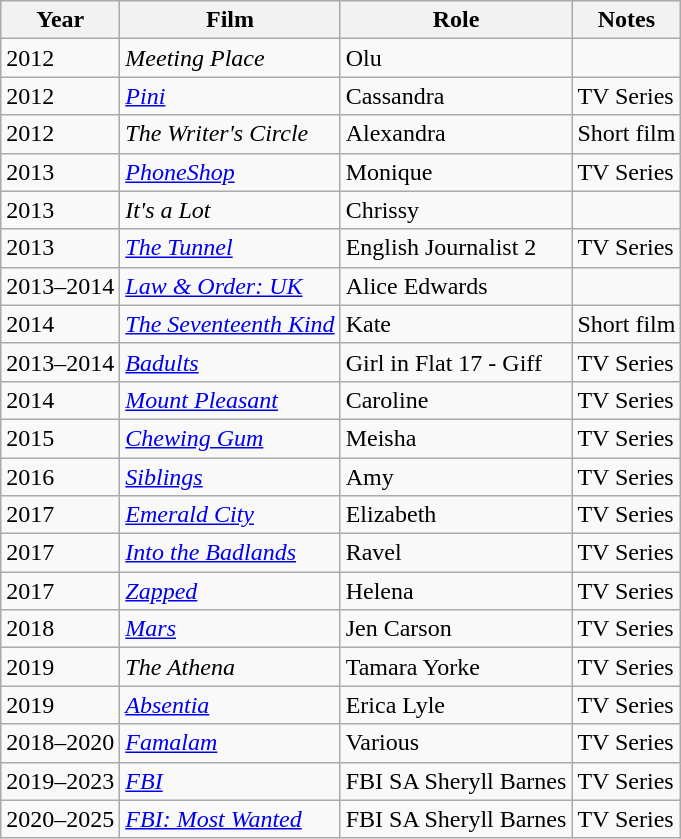<table class="wikitable sortable">
<tr>
<th>Year</th>
<th>Film</th>
<th>Role</th>
<th class="unsortable">Notes</th>
</tr>
<tr>
<td>2012</td>
<td><em>Meeting Place</em></td>
<td>Olu</td>
<td></td>
</tr>
<tr>
<td>2012</td>
<td><em><a href='#'>Pini</a></em></td>
<td>Cassandra</td>
<td>TV Series</td>
</tr>
<tr>
<td>2012</td>
<td><em>The Writer's Circle</em></td>
<td>Alexandra</td>
<td>Short film</td>
</tr>
<tr>
<td>2013</td>
<td><em><a href='#'>PhoneShop</a></em></td>
<td>Monique</td>
<td>TV Series</td>
</tr>
<tr>
<td>2013</td>
<td><em>It's a Lot</em></td>
<td>Chrissy</td>
<td></td>
</tr>
<tr>
<td>2013</td>
<td><em><a href='#'>The Tunnel</a></em></td>
<td>English Journalist 2</td>
<td>TV Series</td>
</tr>
<tr>
<td>2013–2014</td>
<td><em><a href='#'>Law & Order: UK</a></em></td>
<td>Alice Edwards</td>
<td></td>
</tr>
<tr>
<td>2014</td>
<td><em><a href='#'>The Seventeenth Kind</a></em></td>
<td>Kate</td>
<td>Short film</td>
</tr>
<tr>
<td>2013–2014</td>
<td><em><a href='#'>Badults</a></em></td>
<td>Girl in Flat 17 - Giff</td>
<td>TV Series</td>
</tr>
<tr>
<td>2014</td>
<td><em><a href='#'>Mount Pleasant</a></em></td>
<td>Caroline</td>
<td>TV Series</td>
</tr>
<tr>
<td>2015</td>
<td><em><a href='#'>Chewing Gum</a></em></td>
<td>Meisha</td>
<td>TV Series</td>
</tr>
<tr>
<td>2016</td>
<td><em><a href='#'>Siblings</a></em></td>
<td>Amy</td>
<td>TV Series</td>
</tr>
<tr>
<td>2017</td>
<td><em><a href='#'>Emerald City</a></em></td>
<td>Elizabeth</td>
<td>TV Series</td>
</tr>
<tr>
<td>2017</td>
<td><em><a href='#'>Into the Badlands</a></em></td>
<td>Ravel</td>
<td>TV Series</td>
</tr>
<tr>
<td>2017</td>
<td><em><a href='#'>Zapped</a></em></td>
<td>Helena</td>
<td>TV Series</td>
</tr>
<tr>
<td>2018</td>
<td><em><a href='#'>Mars</a></em></td>
<td>Jen Carson</td>
<td>TV Series</td>
</tr>
<tr>
<td>2019</td>
<td><em>The Athena</em></td>
<td>Tamara Yorke</td>
<td>TV Series</td>
</tr>
<tr>
<td>2019</td>
<td><em><a href='#'>Absentia</a></em></td>
<td>Erica Lyle</td>
<td>TV Series</td>
</tr>
<tr>
<td>2018–2020</td>
<td><em><a href='#'>Famalam</a></em></td>
<td>Various</td>
<td>TV Series</td>
</tr>
<tr>
<td>2019–2023</td>
<td><em><a href='#'>FBI</a></em></td>
<td>FBI SA Sheryll Barnes</td>
<td>TV Series</td>
</tr>
<tr>
<td>2020–2025</td>
<td><em><a href='#'>FBI: Most Wanted</a></em></td>
<td>FBI SA Sheryll Barnes</td>
<td>TV Series</td>
</tr>
</table>
